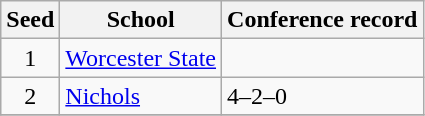<table class="wikitable">
<tr>
<th>Seed</th>
<th>School</th>
<th>Conference record</th>
</tr>
<tr>
<td align=center>1</td>
<td><a href='#'>Worcester State</a></td>
<td></td>
</tr>
<tr>
<td align=center>2</td>
<td><a href='#'>Nichols</a></td>
<td>4–2–0</td>
</tr>
<tr>
</tr>
</table>
